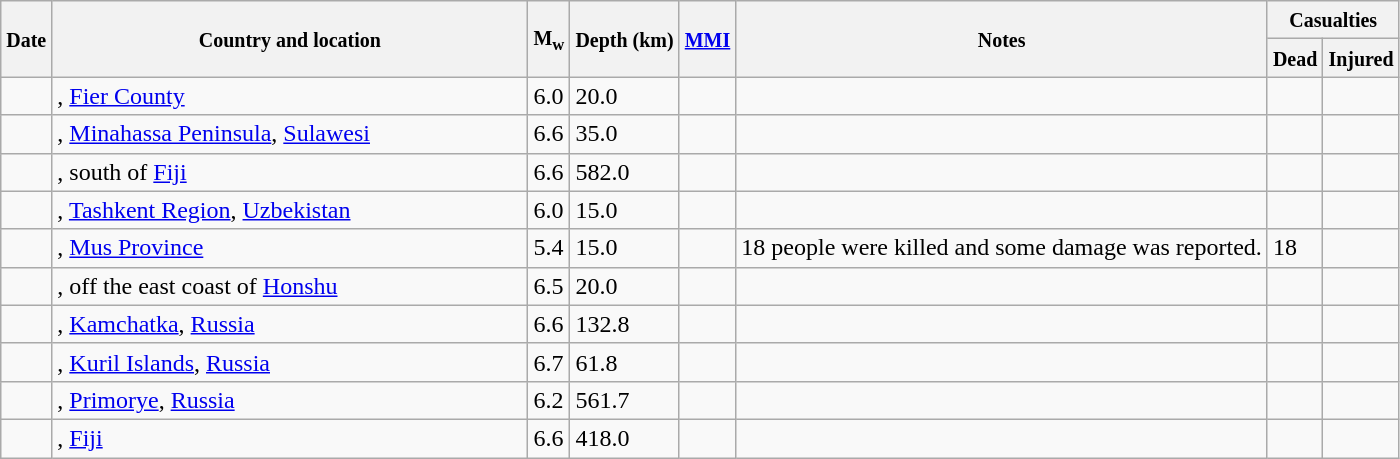<table class="wikitable sortable sort-under" style="border:1px black; margin-left:1em;">
<tr>
<th rowspan="2"><small>Date</small></th>
<th rowspan="2" style="width: 310px"><small>Country and location</small></th>
<th rowspan="2"><small>M<sub>w</sub></small></th>
<th rowspan="2"><small>Depth (km)</small></th>
<th rowspan="2"><small><a href='#'>MMI</a></small></th>
<th rowspan="2" class="unsortable"><small>Notes</small></th>
<th colspan="2"><small>Casualties</small></th>
</tr>
<tr>
<th><small>Dead</small></th>
<th><small>Injured</small></th>
</tr>
<tr>
<td></td>
<td>, <a href='#'>Fier County</a></td>
<td>6.0</td>
<td>20.0</td>
<td></td>
<td></td>
<td></td>
<td></td>
</tr>
<tr>
<td></td>
<td>, <a href='#'>Minahassa Peninsula</a>, <a href='#'>Sulawesi</a></td>
<td>6.6</td>
<td>35.0</td>
<td></td>
<td></td>
<td></td>
<td></td>
</tr>
<tr>
<td></td>
<td>, south of <a href='#'>Fiji</a></td>
<td>6.6</td>
<td>582.0</td>
<td></td>
<td></td>
<td></td>
<td></td>
</tr>
<tr>
<td></td>
<td>, <a href='#'>Tashkent Region</a>, <a href='#'>Uzbekistan</a></td>
<td>6.0</td>
<td>15.0</td>
<td></td>
<td></td>
<td></td>
<td></td>
</tr>
<tr>
<td></td>
<td>, <a href='#'>Mus Province</a></td>
<td>5.4</td>
<td>15.0</td>
<td></td>
<td>18 people were killed and some damage was reported.</td>
<td>18</td>
<td></td>
</tr>
<tr>
<td></td>
<td>, off the east coast of <a href='#'>Honshu</a></td>
<td>6.5</td>
<td>20.0</td>
<td></td>
<td></td>
<td></td>
<td></td>
</tr>
<tr>
<td></td>
<td>, <a href='#'>Kamchatka</a>, <a href='#'>Russia</a></td>
<td>6.6</td>
<td>132.8</td>
<td></td>
<td></td>
<td></td>
<td></td>
</tr>
<tr>
<td></td>
<td>, <a href='#'>Kuril Islands</a>, <a href='#'>Russia</a></td>
<td>6.7</td>
<td>61.8</td>
<td></td>
<td></td>
<td></td>
<td></td>
</tr>
<tr>
<td></td>
<td>, <a href='#'>Primorye</a>, <a href='#'>Russia</a></td>
<td>6.2</td>
<td>561.7</td>
<td></td>
<td></td>
<td></td>
<td></td>
</tr>
<tr>
<td></td>
<td>, <a href='#'>Fiji</a></td>
<td>6.6</td>
<td>418.0</td>
<td></td>
<td></td>
<td></td>
<td></td>
</tr>
</table>
